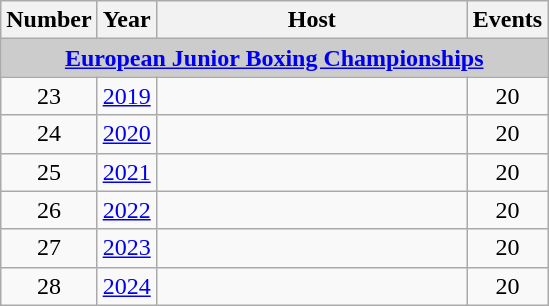<table class="wikitable">
<tr>
<th width=20>Number</th>
<th width=20>Year</th>
<th width=200>Host</th>
<th width=20>Events</th>
</tr>
<tr>
<td colspan="5" bgcolor="#cccccc"align=center><strong><a href='#'>European Junior Boxing Championships</a></strong></td>
</tr>
<tr>
<td align=center>23</td>
<td><a href='#'>2019</a></td>
<td></td>
<td align=center>20</td>
</tr>
<tr>
<td align=center>24</td>
<td><a href='#'>2020</a></td>
<td></td>
<td align=center>20</td>
</tr>
<tr>
<td align=center>25</td>
<td><a href='#'>2021</a></td>
<td></td>
<td align=center>20</td>
</tr>
<tr>
<td align=center>26</td>
<td><a href='#'>2022</a></td>
<td></td>
<td align=center>20</td>
</tr>
<tr>
<td align=center>27</td>
<td><a href='#'>2023</a></td>
<td></td>
<td align=center>20</td>
</tr>
<tr>
<td align=center>28</td>
<td><a href='#'>2024</a></td>
<td></td>
<td align=center>20</td>
</tr>
</table>
